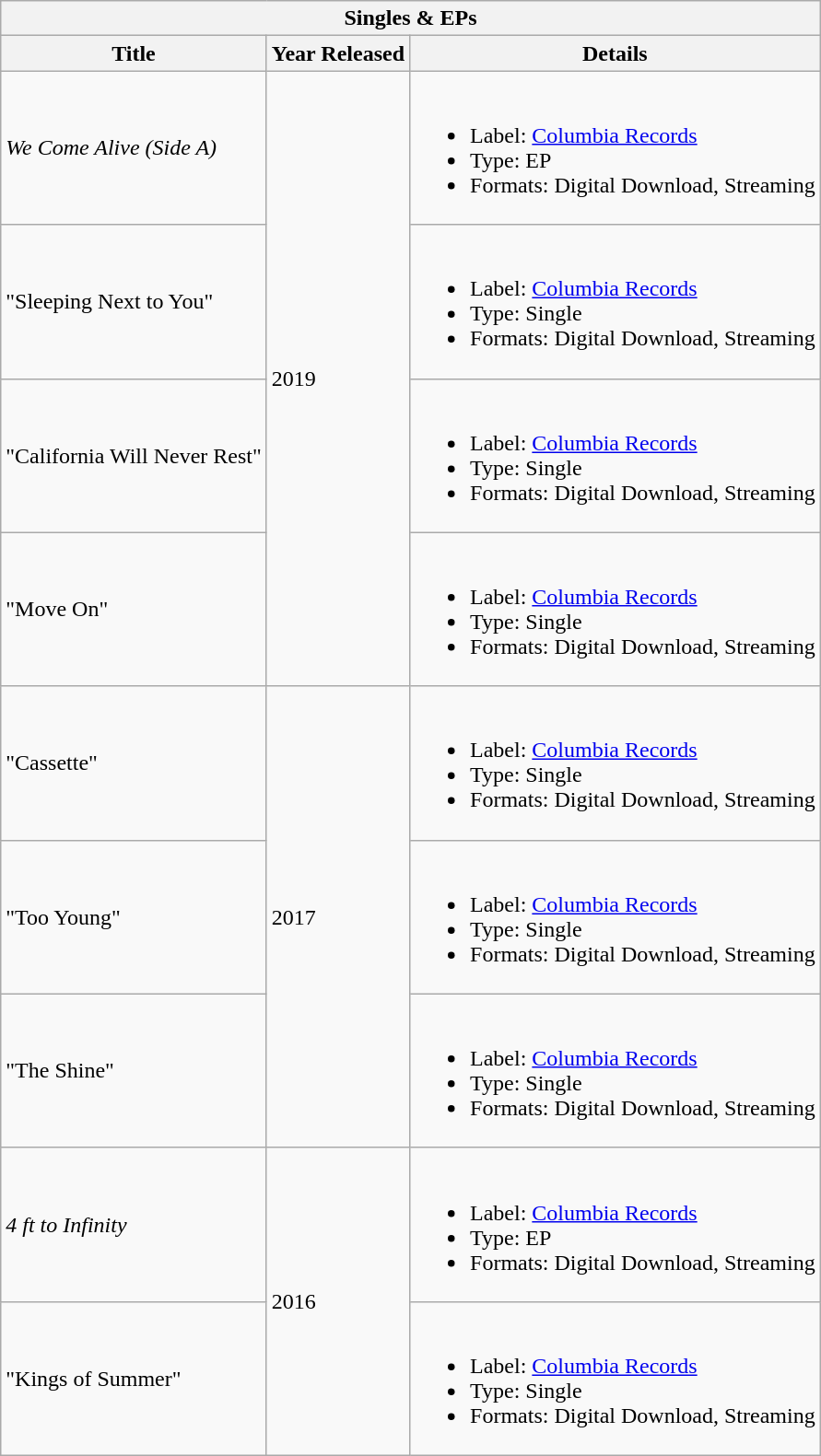<table class="wikitable">
<tr>
<th colspan="3">Singles & EPs</th>
</tr>
<tr>
<th>Title</th>
<th>Year Released</th>
<th>Details</th>
</tr>
<tr>
<td><em>We Come Alive (Side A)</em></td>
<td rowspan="4">2019</td>
<td><br><ul><li>Label: <a href='#'>Columbia Records</a></li><li>Type: EP</li><li>Formats: Digital Download, Streaming</li></ul></td>
</tr>
<tr>
<td>"Sleeping Next to You"</td>
<td><br><ul><li>Label: <a href='#'>Columbia Records</a></li><li>Type: Single</li><li>Formats: Digital Download, Streaming</li></ul></td>
</tr>
<tr>
<td>"California Will Never Rest"</td>
<td><br><ul><li>Label: <a href='#'>Columbia Records</a></li><li>Type: Single</li><li>Formats: Digital Download, Streaming</li></ul></td>
</tr>
<tr>
<td>"Move On"</td>
<td><br><ul><li>Label: <a href='#'>Columbia Records</a></li><li>Type: Single</li><li>Formats: Digital Download, Streaming</li></ul></td>
</tr>
<tr>
<td>"Cassette"</td>
<td rowspan="3">2017</td>
<td><br><ul><li>Label: <a href='#'>Columbia Records</a></li><li>Type: Single</li><li>Formats: Digital Download, Streaming</li></ul></td>
</tr>
<tr>
<td>"Too Young"<br></td>
<td><br><ul><li>Label: <a href='#'>Columbia Records</a></li><li>Type: Single</li><li>Formats: Digital Download, Streaming</li></ul></td>
</tr>
<tr>
<td>"The Shine"<br></td>
<td><br><ul><li>Label: <a href='#'>Columbia Records</a></li><li>Type: Single</li><li>Formats: Digital Download, Streaming</li></ul></td>
</tr>
<tr>
<td><em>4 ft to Infinity</em></td>
<td rowspan="2">2016</td>
<td><br><ul><li>Label: <a href='#'>Columbia Records</a></li><li>Type: EP</li><li>Formats: Digital Download, Streaming</li></ul></td>
</tr>
<tr>
<td>"Kings of Summer"<br></td>
<td><br><ul><li>Label: <a href='#'>Columbia Records</a></li><li>Type: Single</li><li>Formats: Digital Download, Streaming</li></ul></td>
</tr>
</table>
